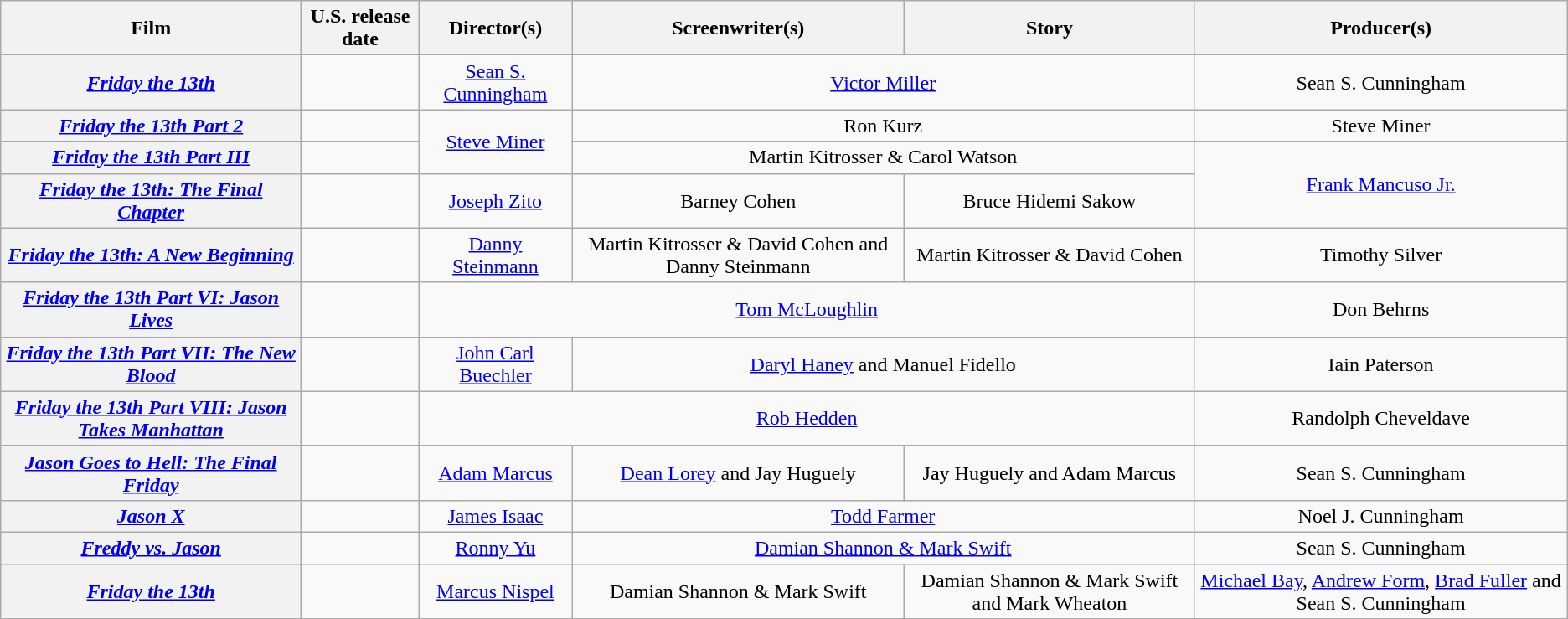<table class="wikitable plainrowheaders" style="text-align:center;">
<tr>
<th>Film</th>
<th>U.S. release date</th>
<th>Director(s)</th>
<th>Screenwriter(s)</th>
<th>Story</th>
<th>Producer(s)</th>
</tr>
<tr>
<th scope="row"><em><a href='#'>Friday the 13th</a></em></th>
<td style="text-align:left"></td>
<td><a href='#'>Sean S. Cunningham</a></td>
<td colspan="2"><a href='#'>Victor Miller</a></td>
<td>Sean S. Cunningham</td>
</tr>
<tr>
<th scope="row"><em><a href='#'>Friday the 13th Part 2</a></em></th>
<td style="text-align:left"></td>
<td rowspan="2"><a href='#'>Steve Miner</a></td>
<td colspan="2">Ron Kurz</td>
<td>Steve Miner</td>
</tr>
<tr>
<th scope="row"><em><a href='#'>Friday the 13th Part III</a></em></th>
<td style="text-align:left"></td>
<td colspan="2">Martin Kitrosser & Carol Watson</td>
<td rowspan="2"><a href='#'>Frank Mancuso Jr.</a></td>
</tr>
<tr>
<th scope="row"><em><a href='#'>Friday the 13th: The Final Chapter</a></em></th>
<td style="text-align:left"></td>
<td><a href='#'>Joseph Zito</a></td>
<td>Barney Cohen</td>
<td>Bruce Hidemi Sakow</td>
</tr>
<tr>
<th scope="row"><em><a href='#'>Friday the 13th: A New Beginning</a></em></th>
<td style="text-align:left"></td>
<td><a href='#'>Danny Steinmann</a></td>
<td>Martin Kitrosser & David Cohen and Danny Steinmann</td>
<td>Martin Kitrosser & David Cohen</td>
<td>Timothy Silver</td>
</tr>
<tr>
<th scope="row"><em><a href='#'>Friday the 13th Part VI: Jason Lives</a></em></th>
<td style="text-align:left"></td>
<td colspan="3"><a href='#'>Tom McLoughlin</a></td>
<td>Don Behrns</td>
</tr>
<tr>
<th scope="row"><em><a href='#'>Friday the 13th Part VII: The New Blood</a></em></th>
<td style="text-align:left"></td>
<td><a href='#'>John Carl Buechler</a></td>
<td colspan="2"><a href='#'>Daryl Haney</a> and Manuel Fidello</td>
<td>Iain Paterson</td>
</tr>
<tr>
<th scope="row"><em><a href='#'>Friday the 13th Part VIII: Jason Takes Manhattan</a></em></th>
<td style="text-align:left"></td>
<td colspan="3"><a href='#'>Rob Hedden</a></td>
<td>Randolph Cheveldave</td>
</tr>
<tr>
<th scope="row"><em><a href='#'>Jason Goes to Hell: The Final Friday</a></em></th>
<td style="text-align:left"></td>
<td><a href='#'>Adam Marcus</a></td>
<td><a href='#'>Dean Lorey</a> and Jay Huguely</td>
<td>Jay Huguely and Adam Marcus</td>
<td>Sean S. Cunningham</td>
</tr>
<tr>
<th scope="row"><em><a href='#'>Jason X</a></em></th>
<td style="text-align:left"></td>
<td><a href='#'>James Isaac</a></td>
<td colspan="2"><a href='#'>Todd Farmer</a></td>
<td>Noel J. Cunningham</td>
</tr>
<tr>
<th scope="row"><em><a href='#'>Freddy vs. Jason</a></em></th>
<td style="text-align:left"></td>
<td><a href='#'>Ronny Yu</a></td>
<td colspan="2"><a href='#'>Damian Shannon & Mark Swift</a></td>
<td>Sean S. Cunningham</td>
</tr>
<tr>
<th scope="row"><em><a href='#'>Friday the 13th</a></em></th>
<td style="text-align:left"></td>
<td><a href='#'>Marcus Nispel</a></td>
<td>Damian Shannon & Mark Swift</td>
<td>Damian Shannon & Mark Swift and Mark Wheaton</td>
<td><a href='#'>Michael Bay</a>, <a href='#'>Andrew Form</a>, <a href='#'>Brad Fuller</a> and Sean S. Cunningham</td>
</tr>
</table>
